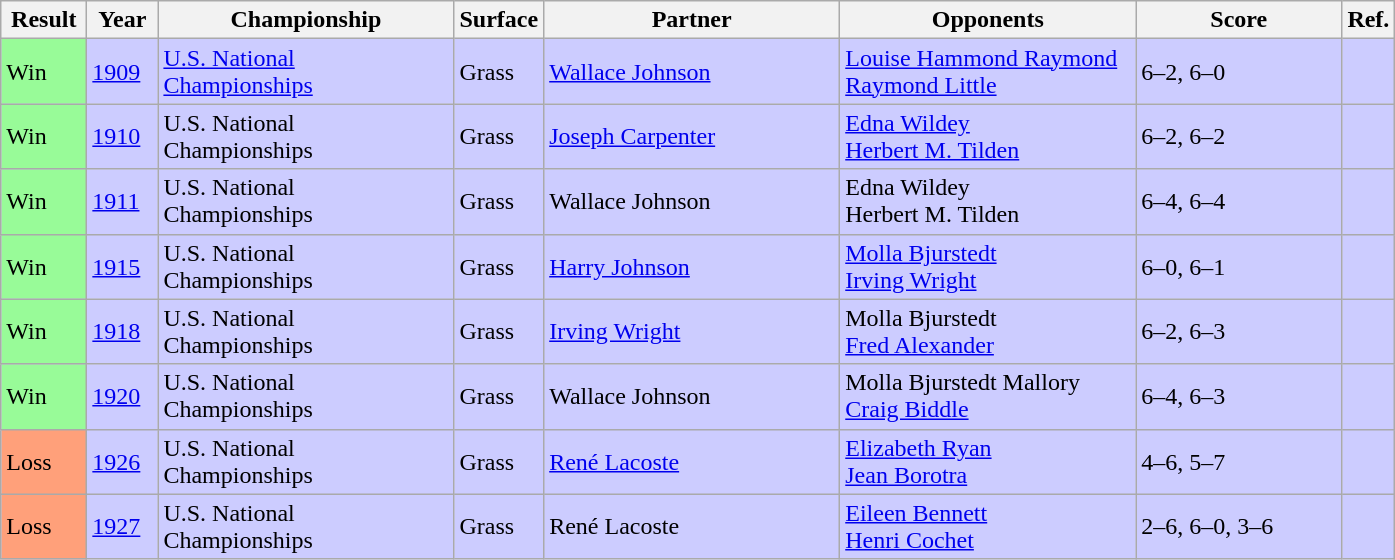<table class="sortable wikitable">
<tr>
<th style="width:50px">Result</th>
<th style="width:40px">Year</th>
<th style="width:190px">Championship</th>
<th style="width:50px">Surface</th>
<th style="width:190px">Partner</th>
<th style="width:190px">Opponents</th>
<th style="width:130px" class="unsortable">Score</th>
<th style="width:15px" class="unsortable">Ref.</th>
</tr>
<tr style="background:#ccf;">
<td style="background:#98fb98;">Win</td>
<td><a href='#'>1909</a></td>
<td><a href='#'>U.S. National Championships</a></td>
<td>Grass</td>
<td> <a href='#'>Wallace Johnson</a></td>
<td> <a href='#'>Louise Hammond Raymond</a><br> <a href='#'>Raymond Little</a></td>
<td>6–2, 6–0</td>
<td></td>
</tr>
<tr style="background:#ccf;">
<td style="background:#98fb98;">Win</td>
<td><a href='#'>1910</a></td>
<td>U.S. National Championships</td>
<td>Grass</td>
<td> <a href='#'>Joseph Carpenter</a></td>
<td> <a href='#'>Edna Wildey</a><br> <a href='#'>Herbert M. Tilden</a></td>
<td>6–2, 6–2</td>
<td></td>
</tr>
<tr style="background:#ccf;">
<td style="background:#98fb98;">Win</td>
<td><a href='#'>1911</a></td>
<td>U.S. National Championships</td>
<td>Grass</td>
<td> Wallace Johnson</td>
<td> Edna Wildey<br> Herbert M. Tilden</td>
<td>6–4, 6–4</td>
<td></td>
</tr>
<tr style="background:#ccf;">
<td style="background:#98fb98;">Win</td>
<td><a href='#'>1915</a></td>
<td>U.S. National Championships</td>
<td>Grass</td>
<td> <a href='#'>Harry Johnson</a></td>
<td> <a href='#'>Molla Bjurstedt</a><br> <a href='#'>Irving Wright</a></td>
<td>6–0, 6–1</td>
<td></td>
</tr>
<tr style="background:#ccf;">
<td style="background:#98fb98;">Win</td>
<td><a href='#'>1918</a></td>
<td>U.S. National Championships</td>
<td>Grass</td>
<td> <a href='#'>Irving Wright</a></td>
<td> Molla Bjurstedt<br> <a href='#'>Fred Alexander</a></td>
<td>6–2, 6–3</td>
<td></td>
</tr>
<tr style="background:#ccf;">
<td style="background:#98fb98;">Win</td>
<td><a href='#'>1920</a></td>
<td>U.S. National Championships</td>
<td>Grass</td>
<td> Wallace Johnson</td>
<td> Molla Bjurstedt Mallory<br> <a href='#'>Craig Biddle</a></td>
<td>6–4, 6–3</td>
<td></td>
</tr>
<tr style="background:#ccf;">
<td style="background:#ffa07a;">Loss</td>
<td><a href='#'>1926</a></td>
<td>U.S. National Championships</td>
<td>Grass</td>
<td> <a href='#'>René Lacoste</a></td>
<td> <a href='#'>Elizabeth Ryan</a><br> <a href='#'>Jean Borotra</a></td>
<td>4–6, 5–7</td>
<td></td>
</tr>
<tr style="background:#ccf;">
<td style="background:#ffa07a;">Loss</td>
<td><a href='#'>1927</a></td>
<td>U.S. National Championships</td>
<td>Grass</td>
<td> René Lacoste</td>
<td> <a href='#'>Eileen Bennett</a><br> <a href='#'>Henri Cochet</a></td>
<td>2–6, 6–0, 3–6</td>
<td></td>
</tr>
</table>
